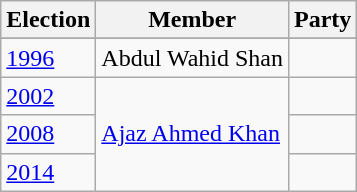<table class="wikitable sortable">
<tr>
<th>Election</th>
<th>Member</th>
<th colspan=2>Party</th>
</tr>
<tr>
</tr>
<tr>
<td><a href='#'>1996</a></td>
<td>Abdul Wahid Shan</td>
<td></td>
</tr>
<tr>
<td><a href='#'>2002</a></td>
<td rowspan=3><a href='#'>Ajaz Ahmed Khan</a></td>
<td></td>
</tr>
<tr>
<td><a href='#'>2008</a></td>
<td></td>
</tr>
<tr>
<td><a href='#'>2014</a></td>
</tr>
</table>
